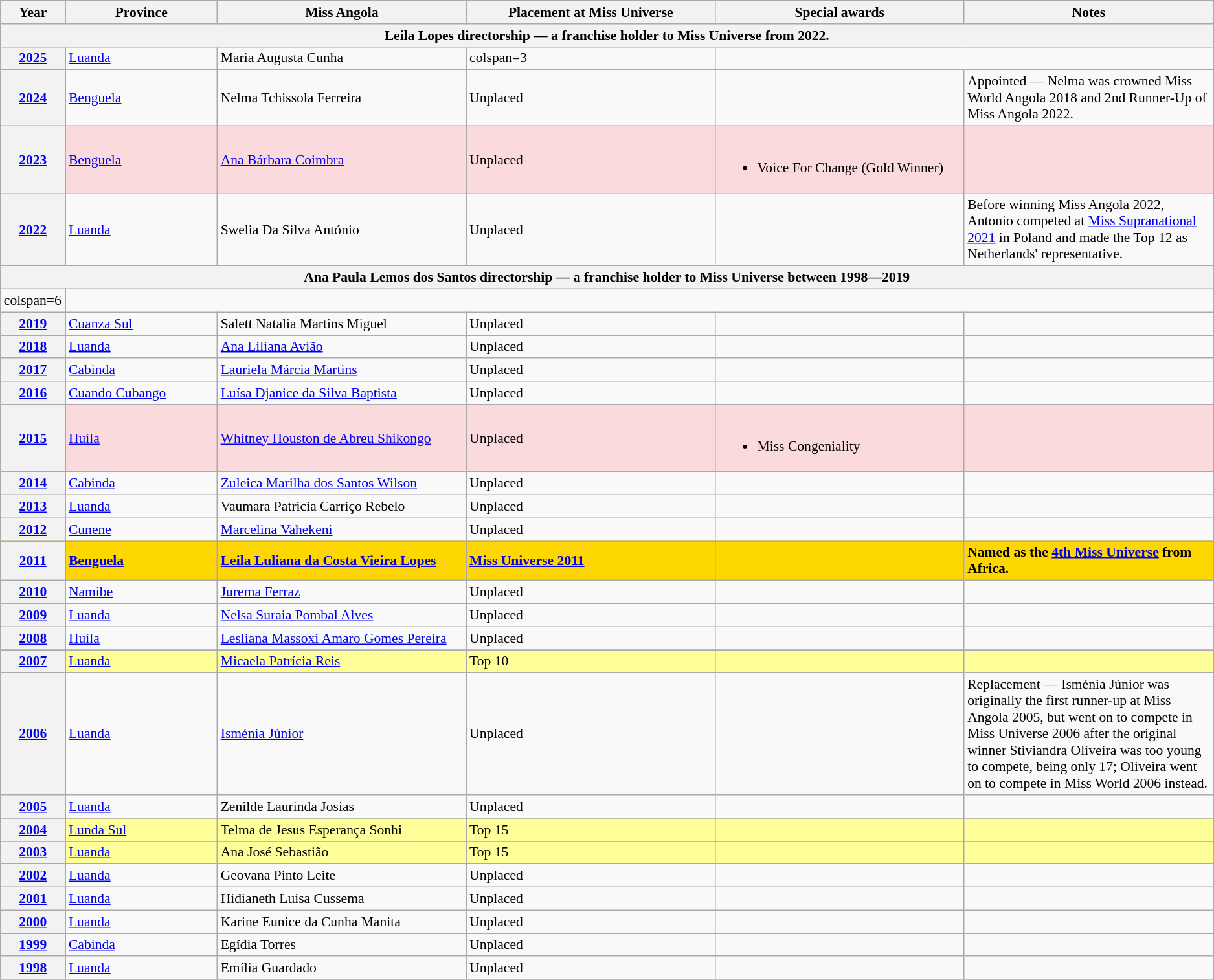<table class="wikitable " style="font-size: 90%;">
<tr>
<th width="60">Year</th>
<th width="150">Province</th>
<th width="250">Miss Angola</th>
<th width="250">Placement at Miss Universe</th>
<th width="250">Special awards</th>
<th width="250">Notes</th>
</tr>
<tr>
<th colspan="6">Leila Lopes directorship — a franchise holder to Miss Universe from 2022.</th>
</tr>
<tr>
<th><a href='#'>2025</a></th>
<td><a href='#'>Luanda</a></td>
<td>Maria Augusta Cunha</td>
<td>colspan=3 </td>
</tr>
<tr>
<th><a href='#'>2024</a></th>
<td><a href='#'>Benguela</a></td>
<td>Nelma Tchissola Ferreira</td>
<td>Unplaced</td>
<td></td>
<td>Appointed — Nelma was crowned Miss World Angola 2018 and 2nd Runner-Up of Miss Angola 2022.</td>
</tr>
<tr style="background-color:#FADADD; ">
<th><a href='#'>2023</a></th>
<td><a href='#'>Benguela</a></td>
<td><a href='#'>Ana Bárbara Coimbra</a></td>
<td>Unplaced</td>
<td align="left"><br><ul><li>Voice For Change (Gold Winner)</li></ul></td>
<td></td>
</tr>
<tr>
<th><a href='#'>2022</a></th>
<td><a href='#'>Luanda</a></td>
<td>Swelia Da Silva António</td>
<td>Unplaced</td>
<td></td>
<td>Before winning Miss Angola 2022, Antonio competed at <a href='#'>Miss Supranational 2021</a> in Poland and made the Top 12 as Netherlands' representative.</td>
</tr>
<tr>
<th colspan="6">Ana Paula Lemos dos Santos directorship — a franchise holder to Miss Universe between 1998―2019</th>
</tr>
<tr>
<td>colspan=6 </td>
</tr>
<tr>
<th><a href='#'>2019</a></th>
<td><a href='#'>Cuanza Sul</a></td>
<td>Salett Natalia Martins Miguel</td>
<td>Unplaced</td>
<td></td>
<td></td>
</tr>
<tr>
<th><a href='#'>2018</a></th>
<td><a href='#'>Luanda</a></td>
<td><a href='#'>Ana Liliana Avião</a></td>
<td>Unplaced</td>
<td></td>
<td></td>
</tr>
<tr>
<th><a href='#'>2017</a></th>
<td><a href='#'>Cabinda</a></td>
<td><a href='#'>Lauriela Márcia Martins</a></td>
<td>Unplaced</td>
<td></td>
<td></td>
</tr>
<tr>
<th><a href='#'>2016</a></th>
<td><a href='#'>Cuando Cubango</a></td>
<td><a href='#'>Luísa Djanice da Silva Baptista</a></td>
<td>Unplaced</td>
<td></td>
<td></td>
</tr>
<tr style="background-color:#FADADD; ">
<th><a href='#'>2015</a></th>
<td><a href='#'>Huíla</a></td>
<td><a href='#'>Whitney Houston de Abreu Shikongo</a></td>
<td>Unplaced</td>
<td align="left"><br><ul><li>Miss Congeniality</li></ul></td>
<td></td>
</tr>
<tr>
<th><a href='#'>2014</a></th>
<td><a href='#'>Cabinda</a></td>
<td><a href='#'>Zuleica Marilha dos Santos Wilson</a></td>
<td>Unplaced</td>
<td></td>
<td></td>
</tr>
<tr>
<th><a href='#'>2013</a></th>
<td><a href='#'>Luanda</a></td>
<td>Vaumara Patricia Carriço Rebelo</td>
<td>Unplaced</td>
<td></td>
<td></td>
</tr>
<tr>
<th><a href='#'>2012</a></th>
<td><a href='#'>Cunene</a></td>
<td><a href='#'>Marcelina Vahekeni</a></td>
<td>Unplaced</td>
<td></td>
<td></td>
</tr>
<tr style="background-color:gold; font-weight: bold"">
<th><a href='#'>2011</a></th>
<td><a href='#'>Benguela</a></td>
<td><a href='#'>Leila Luliana da Costa Vieira Lopes</a></td>
<td><a href='#'>Miss Universe 2011</a></td>
<td></td>
<td>Named as the <a href='#'>4th Miss Universe</a> from Africa.</td>
</tr>
<tr>
<th><a href='#'>2010</a></th>
<td><a href='#'>Namibe</a></td>
<td><a href='#'>Jurema Ferraz</a></td>
<td>Unplaced</td>
<td></td>
<td></td>
</tr>
<tr>
<th><a href='#'>2009</a></th>
<td><a href='#'>Luanda</a></td>
<td><a href='#'>Nelsa Suraia Pombal Alves</a></td>
<td>Unplaced</td>
<td></td>
<td></td>
</tr>
<tr>
<th><a href='#'>2008</a></th>
<td><a href='#'>Huíla</a></td>
<td><a href='#'>Lesliana Massoxi Amaro Gomes Pereira</a></td>
<td>Unplaced</td>
<td></td>
<td></td>
</tr>
<tr>
</tr>
<tr style="background-color:#FFFF99; ">
<th><a href='#'>2007</a></th>
<td><a href='#'>Luanda</a></td>
<td><a href='#'>Micaela Patrícia Reis</a></td>
<td>Top 10</td>
<td></td>
<td></td>
</tr>
<tr>
<th><a href='#'>2006</a></th>
<td><a href='#'>Luanda</a></td>
<td><a href='#'>Isménia Júnior</a></td>
<td>Unplaced</td>
<td></td>
<td>Replacement — Isménia Júnior was originally the first runner-up at Miss Angola 2005, but went on to compete in Miss Universe 2006 after the original winner Stiviandra Oliveira was too young to compete, being only 17; Oliveira went on to compete in Miss World 2006 instead.</td>
</tr>
<tr>
<th><a href='#'>2005</a></th>
<td><a href='#'>Luanda</a></td>
<td>Zenilde Laurinda Josias</td>
<td>Unplaced</td>
<td></td>
<td></td>
</tr>
<tr>
</tr>
<tr style="background-color:#FFFF99; ">
<th><a href='#'>2004</a></th>
<td><a href='#'>Lunda Sul</a></td>
<td>Telma de Jesus Esperança Sonhi</td>
<td>Top 15</td>
<td></td>
<td></td>
</tr>
<tr>
</tr>
<tr style="background-color:#FFFF99; ">
<th><a href='#'>2003</a></th>
<td><a href='#'>Luanda</a></td>
<td>Ana José Sebastião</td>
<td>Top 15</td>
<td></td>
<td></td>
</tr>
<tr>
<th><a href='#'>2002</a></th>
<td><a href='#'>Luanda</a></td>
<td>Geovana Pinto Leite</td>
<td>Unplaced</td>
<td></td>
<td></td>
</tr>
<tr>
<th><a href='#'>2001</a></th>
<td><a href='#'>Luanda</a></td>
<td>Hidianeth Luisa Cussema</td>
<td>Unplaced</td>
<td></td>
<td></td>
</tr>
<tr>
<th><a href='#'>2000</a></th>
<td><a href='#'>Luanda</a></td>
<td>Karine Eunice da Cunha Manita</td>
<td>Unplaced</td>
<td></td>
<td></td>
</tr>
<tr>
<th><a href='#'>1999</a></th>
<td><a href='#'>Cabinda</a></td>
<td>Egídia Torres</td>
<td>Unplaced</td>
<td></td>
<td></td>
</tr>
<tr>
<th><a href='#'>1998</a></th>
<td><a href='#'>Luanda</a></td>
<td>Emília Guardado</td>
<td>Unplaced</td>
<td></td>
<td></td>
</tr>
<tr>
</tr>
</table>
